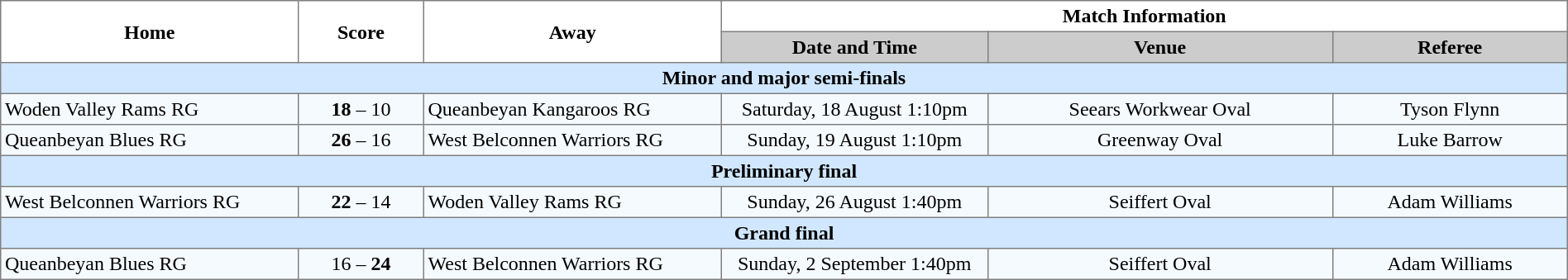<table border="1" cellpadding="3" cellspacing="0" width="100%" style="border-collapse:collapse;  text-align:center;">
<tr>
<th rowspan="2" width="19%">Home</th>
<th rowspan="2" width="8%">Score</th>
<th rowspan="2" width="19%">Away</th>
<th colspan="3">Match Information</th>
</tr>
<tr bgcolor="#CCCCCC">
<th width="17%">Date and Time</th>
<th width="22%">Venue</th>
<th width="50%">Referee</th>
</tr>
<tr style="background:#d0e7ff;">
<td colspan="6"><strong>Minor and major semi-finals</strong></td>
</tr>
<tr style="text-align:center; background:#f5faff;">
<td align="left"> Woden Valley Rams RG</td>
<td><strong>18</strong> – 10</td>
<td align="left"><strong></strong> Queanbeyan Kangaroos RG</td>
<td>Saturday, 18 August 1:10pm</td>
<td>Seears Workwear Oval</td>
<td>Tyson Flynn</td>
</tr>
<tr style="text-align:center; background:#f5faff;">
<td align="left"> Queanbeyan Blues RG</td>
<td><strong>26</strong> – 16</td>
<td align="left"><strong></strong> West Belconnen Warriors RG</td>
<td>Sunday, 19 August 1:10pm</td>
<td>Greenway Oval</td>
<td>Luke Barrow</td>
</tr>
<tr style="background:#d0e7ff;">
<td colspan="6"><strong>Preliminary final</strong></td>
</tr>
<tr style="text-align:center; background:#f5faff;">
<td align="left"><strong></strong> West Belconnen Warriors RG</td>
<td><strong>22</strong> – 14</td>
<td align="left"> Woden Valley Rams RG</td>
<td>Sunday, 26 August 1:40pm</td>
<td>Seiffert Oval</td>
<td>Adam Williams</td>
</tr>
<tr style="background:#d0e7ff;">
<td colspan="6"><strong>Grand final</strong></td>
</tr>
<tr style="text-align:center; background:#f5faff;">
<td align="left"> Queanbeyan Blues RG</td>
<td>16 – <strong>24</strong></td>
<td align="left"><strong></strong> West Belconnen Warriors RG</td>
<td>Sunday, 2 September 1:40pm</td>
<td>Seiffert Oval</td>
<td>Adam Williams</td>
</tr>
</table>
